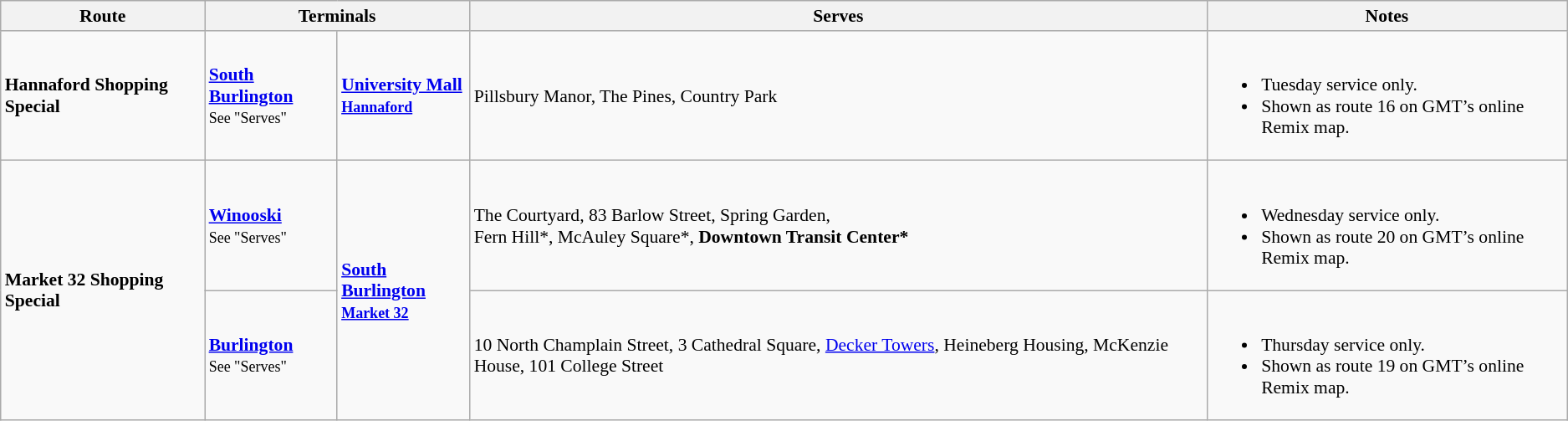<table class=wikitable style="font-size: 90%;" |>
<tr>
<th><strong>Route</strong></th>
<th colspan="2"><strong>Terminals</strong></th>
<th><strong>Serves</strong></th>
<th><strong>Notes</strong></th>
</tr>
<tr>
<td><strong>Hannaford Shopping Special</strong></td>
<td><strong><a href='#'>South Burlington</a></strong><br><small> See "Serves"</small></td>
<td><strong><a href='#'>University Mall</a></strong><br><small><strong><a href='#'>Hannaford</a></strong></small></td>
<td>Pillsbury Manor, The Pines, Country Park</td>
<td><br><ul><li>Tuesday service only.</li><li>Shown as route 16 on GMT’s online Remix map.</li></ul></td>
</tr>
<tr>
<td rowspan="2"><strong>Market 32 Shopping Special</strong></td>
<td><strong><a href='#'>Winooski</a></strong><br><small> See "Serves"</small></td>
<td rowspan="2"><strong><a href='#'>South Burlington</a><br><small><a href='#'>Market 32</a></small></strong></td>
<td>The Courtyard, 83 Barlow Street, Spring Garden,<br>Fern Hill*, McAuley Square*, <strong>Downtown Transit Center*</strong></td>
<td><br><ul><li>Wednesday service only.</li><li>Shown as route 20 on GMT’s online Remix map.</li></ul></td>
</tr>
<tr>
<td><strong><a href='#'>Burlington</a></strong><br><small> See "Serves"</small></td>
<td>10 North Champlain Street, 3 Cathedral Square, <a href='#'>Decker Towers</a>, Heineberg Housing, McKenzie House, 101 College Street</td>
<td><br><ul><li>Thursday service only.</li><li>Shown as route 19 on GMT’s online Remix map.</li></ul></td>
</tr>
</table>
